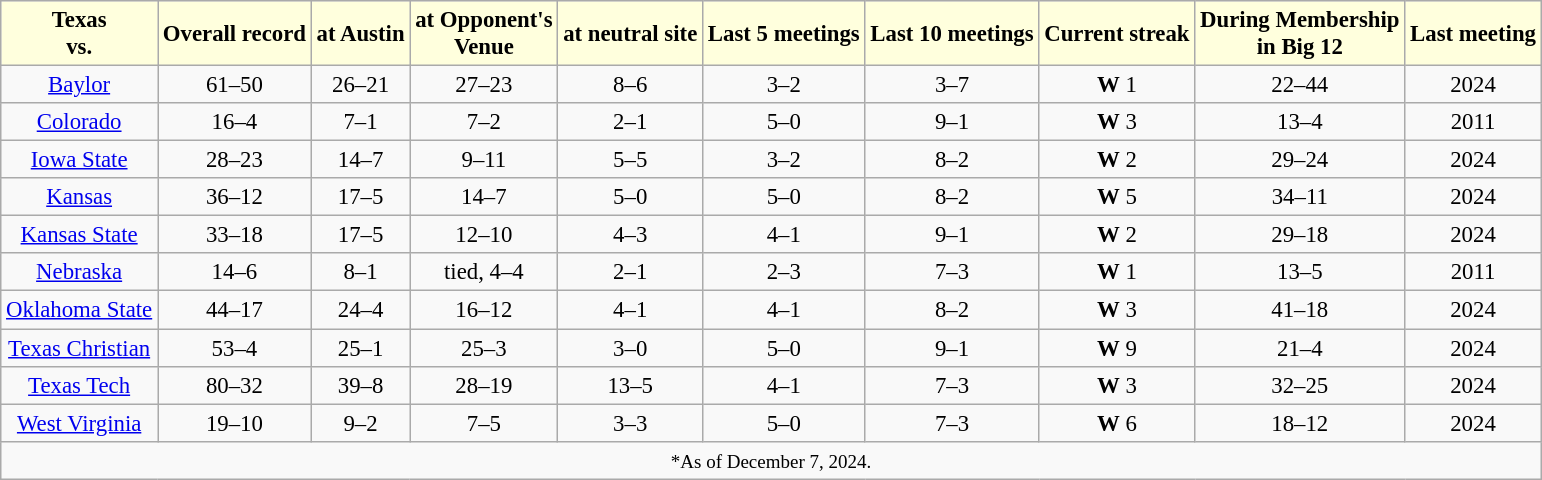<table class="wikitable" style="text-align:center; font-size:95%">
<tr>
<th style="background: #ffffdd;">Texas<br>vs.</th>
<th style="background: #ffffdd;">Overall record</th>
<th style="background: #ffffdd;">at Austin</th>
<th style="background: #ffffdd;">at Opponent's<br> Venue</th>
<th style="background: #ffffdd;">at neutral site</th>
<th style="background: #ffffdd;">Last 5 meetings</th>
<th style="background: #ffffdd;">Last 10 meetings</th>
<th style="background: #ffffdd;">Current streak</th>
<th style="background: #ffffdd;">During Membership<br>in Big 12</th>
<th style="background: #ffffdd;">Last meeting</th>
</tr>
<tr>
<td><a href='#'>Baylor</a></td>
<td>61–50</td>
<td>26–21</td>
<td>27–23</td>
<td>8–6</td>
<td>3–2</td>
<td>3–7</td>
<td><strong>W</strong> 1</td>
<td>22–44</td>
<td>2024</td>
</tr>
<tr>
<td><a href='#'>Colorado</a></td>
<td>16–4</td>
<td>7–1</td>
<td>7–2</td>
<td>2–1</td>
<td>5–0</td>
<td>9–1</td>
<td><strong>W</strong> 3</td>
<td>13–4</td>
<td>2011</td>
</tr>
<tr>
<td><a href='#'>Iowa State</a></td>
<td>28–23</td>
<td>14–7</td>
<td>9–11</td>
<td>5–5</td>
<td>3–2</td>
<td>8–2</td>
<td><strong>W</strong> 2</td>
<td>29–24</td>
<td>2024</td>
</tr>
<tr>
<td><a href='#'>Kansas</a></td>
<td>36–12</td>
<td>17–5</td>
<td>14–7</td>
<td>5–0</td>
<td>5–0</td>
<td>8–2</td>
<td><strong>W</strong> 5</td>
<td>34–11</td>
<td>2024</td>
</tr>
<tr>
<td><a href='#'>Kansas State</a></td>
<td>33–18</td>
<td>17–5</td>
<td>12–10</td>
<td>4–3</td>
<td>4–1</td>
<td>9–1</td>
<td><strong>W</strong> 2</td>
<td>29–18</td>
<td>2024</td>
</tr>
<tr>
<td><a href='#'>Nebraska</a></td>
<td>14–6</td>
<td>8–1</td>
<td>tied, 4–4</td>
<td>2–1</td>
<td>2–3</td>
<td>7–3</td>
<td><strong>W</strong> 1</td>
<td>13–5</td>
<td>2011</td>
</tr>
<tr>
<td><a href='#'>Oklahoma State</a></td>
<td>44–17</td>
<td>24–4</td>
<td>16–12</td>
<td>4–1</td>
<td>4–1</td>
<td>8–2</td>
<td><strong>W</strong> 3</td>
<td>41–18</td>
<td>2024</td>
</tr>
<tr>
<td><a href='#'>Texas Christian</a></td>
<td>53–4</td>
<td>25–1</td>
<td>25–3</td>
<td>3–0</td>
<td>5–0</td>
<td>9–1</td>
<td><strong>W</strong> 9</td>
<td>21–4</td>
<td>2024</td>
</tr>
<tr>
<td><a href='#'>Texas Tech</a></td>
<td>80–32</td>
<td>39–8</td>
<td>28–19</td>
<td>13–5</td>
<td>4–1</td>
<td>7–3</td>
<td><strong>W</strong> 3</td>
<td>32–25</td>
<td>2024</td>
</tr>
<tr>
<td><a href='#'>West Virginia</a></td>
<td>19–10</td>
<td>9–2</td>
<td>7–5</td>
<td>3–3</td>
<td>5–0</td>
<td>7–3</td>
<td><strong>W</strong> 6</td>
<td>18–12</td>
<td>2024</td>
</tr>
<tr>
<td colspan="10"><small>*As of December 7, 2024.</small></td>
</tr>
</table>
